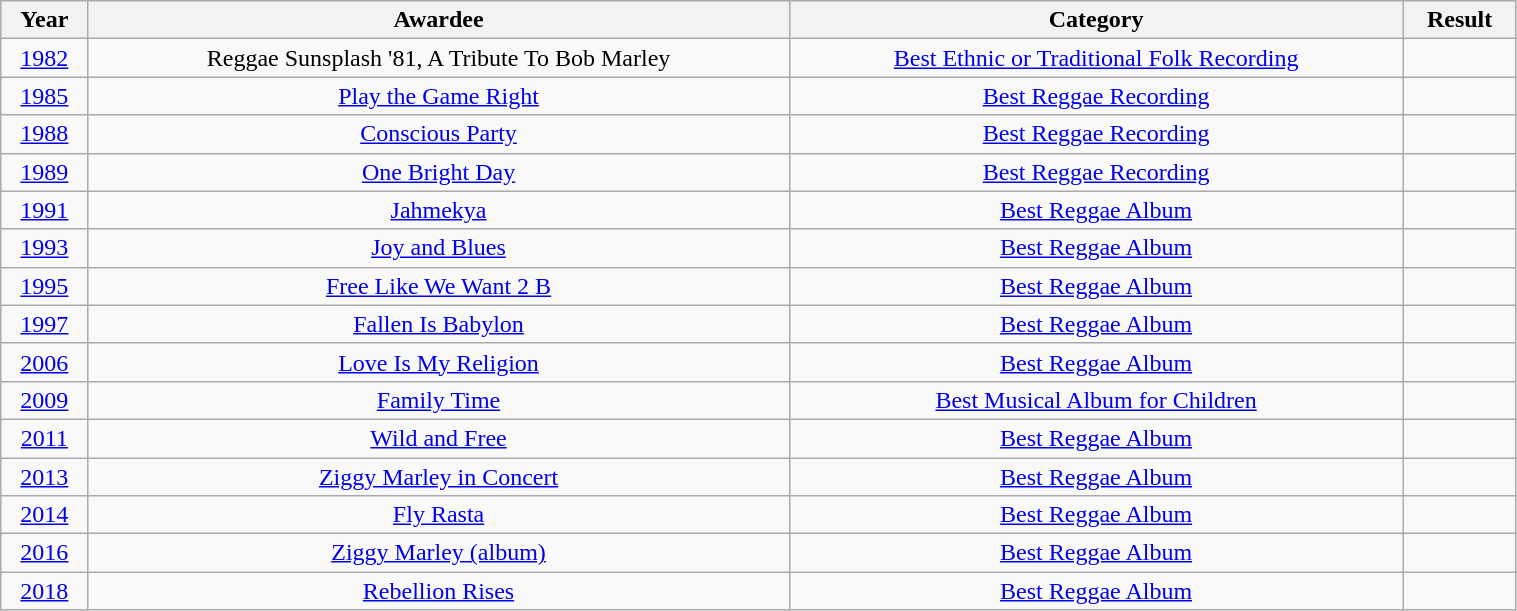<table class="wikitable" style="width:80%;">
<tr>
<th>Year</th>
<th>Awardee</th>
<th>Category</th>
<th>Result</th>
</tr>
<tr>
<td style="text-align:center;"><a href='#'>1982</a></td>
<td style="text-align:center;">Reggae Sunsplash '81, A Tribute To Bob Marley</td>
<td style="text-align:center;"><a href='#'>Best Ethnic or Traditional Folk Recording</a></td>
<td></td>
</tr>
<tr>
<td style="text-align:center;"><a href='#'>1985</a></td>
<td style="text-align:center;"><a href='#'>Play the Game Right</a></td>
<td style="text-align:center;"><a href='#'>Best Reggae Recording</a></td>
<td></td>
</tr>
<tr>
<td style="text-align:center;"><a href='#'>1988</a></td>
<td style="text-align:center;"><a href='#'>Conscious Party</a></td>
<td style="text-align:center;"><a href='#'>Best Reggae Recording</a></td>
<td></td>
</tr>
<tr>
<td style="text-align:center;"><a href='#'>1989</a></td>
<td style="text-align:center;"><a href='#'>One Bright Day</a></td>
<td style="text-align:center;"><a href='#'>Best Reggae Recording</a></td>
<td></td>
</tr>
<tr>
<td style="text-align:center;"><a href='#'>1991</a></td>
<td style="text-align:center;"><a href='#'>Jahmekya</a></td>
<td style="text-align:center;"><a href='#'>Best Reggae Album</a></td>
<td></td>
</tr>
<tr>
<td style="text-align:center;"><a href='#'>1993</a></td>
<td style="text-align:center;"><a href='#'>Joy and Blues</a></td>
<td style="text-align:center;"><a href='#'>Best Reggae Album</a></td>
<td></td>
</tr>
<tr>
<td style="text-align:center;"><a href='#'>1995</a></td>
<td style="text-align:center;"><a href='#'>Free Like We Want 2 B</a></td>
<td style="text-align:center;"><a href='#'>Best Reggae Album</a></td>
<td></td>
</tr>
<tr>
<td style="text-align:center;"><a href='#'>1997</a></td>
<td style="text-align:center;"><a href='#'>Fallen Is Babylon</a></td>
<td style="text-align:center;"><a href='#'>Best Reggae Album</a></td>
<td></td>
</tr>
<tr>
<td style="text-align:center;"><a href='#'>2006</a></td>
<td style="text-align:center;"><a href='#'>Love Is My Religion</a></td>
<td style="text-align:center;"><a href='#'>Best Reggae Album</a></td>
<td></td>
</tr>
<tr>
<td style="text-align:center;"><a href='#'>2009</a></td>
<td style="text-align:center;"><a href='#'>Family Time</a></td>
<td style="text-align:center;"><a href='#'>Best Musical Album for Children</a></td>
<td></td>
</tr>
<tr>
<td style="text-align:center;"><a href='#'>2011</a></td>
<td style="text-align:center;"><a href='#'>Wild and Free</a></td>
<td style="text-align:center;"><a href='#'>Best Reggae Album</a></td>
<td></td>
</tr>
<tr>
<td style="text-align:center;"><a href='#'>2013</a></td>
<td style="text-align:center;"><a href='#'>Ziggy Marley in Concert</a></td>
<td style="text-align:center;"><a href='#'>Best Reggae Album</a></td>
<td></td>
</tr>
<tr>
<td style="text-align:center;"><a href='#'>2014</a></td>
<td style="text-align:center;"><a href='#'>Fly Rasta</a></td>
<td style="text-align:center;"><a href='#'>Best Reggae Album</a></td>
<td></td>
</tr>
<tr>
<td style="text-align:center;"><a href='#'>2016</a></td>
<td style="text-align:center;"><a href='#'>Ziggy Marley (album)</a></td>
<td style="text-align:center;"><a href='#'>Best Reggae Album</a></td>
<td></td>
</tr>
<tr>
<td style="text-align:center;"><a href='#'>2018</a></td>
<td style="text-align:center;"><a href='#'>Rebellion Rises</a></td>
<td style="text-align:center;"><a href='#'>Best Reggae Album</a></td>
<td></td>
</tr>
</table>
